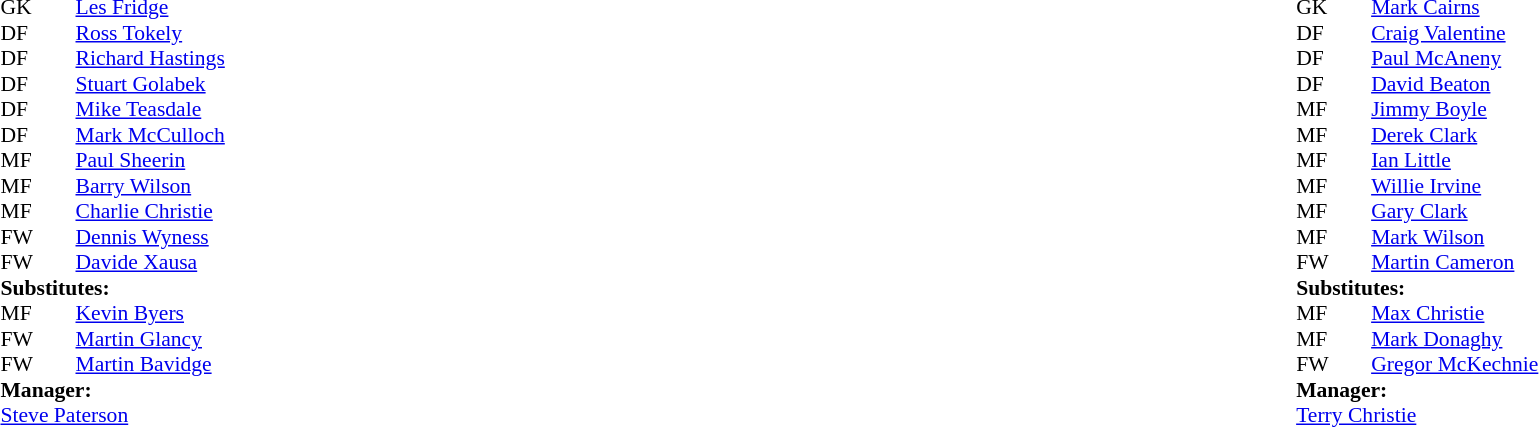<table width="100%">
<tr>
<td valign="top" width="50%"><br><table style="font-size: 90%" cellspacing="0" cellpadding="0">
<tr>
<td colspan="4"></td>
</tr>
<tr>
<th width=25></th>
<th width=25></th>
</tr>
<tr>
<td>GK</td>
<td></td>
<td> <a href='#'>Les Fridge</a></td>
</tr>
<tr>
<td>DF</td>
<td></td>
<td> <a href='#'>Ross Tokely</a></td>
</tr>
<tr>
<td>DF</td>
<td></td>
<td> <a href='#'>Richard Hastings</a></td>
</tr>
<tr>
<td>DF</td>
<td></td>
<td> <a href='#'>Stuart Golabek</a></td>
<td></td>
</tr>
<tr>
<td>DF</td>
<td></td>
<td> <a href='#'>Mike Teasdale</a></td>
</tr>
<tr>
<td>DF</td>
<td></td>
<td> <a href='#'>Mark McCulloch</a></td>
</tr>
<tr>
<td>MF</td>
<td></td>
<td> <a href='#'>Paul Sheerin</a></td>
</tr>
<tr>
<td>MF</td>
<td></td>
<td> <a href='#'>Barry Wilson</a></td>
</tr>
<tr>
<td>MF</td>
<td></td>
<td> <a href='#'>Charlie Christie</a></td>
</tr>
<tr>
<td>FW</td>
<td></td>
<td> <a href='#'>Dennis Wyness</a></td>
<td></td>
</tr>
<tr>
<td>FW</td>
<td></td>
<td> <a href='#'>Davide Xausa</a></td>
<td></td>
</tr>
<tr>
<td colspan=4><strong>Substitutes:</strong></td>
</tr>
<tr>
<td>MF</td>
<td></td>
<td> <a href='#'>Kevin Byers</a></td>
<td></td>
</tr>
<tr>
<td>FW</td>
<td></td>
<td> <a href='#'>Martin Glancy</a></td>
<td></td>
</tr>
<tr>
<td>FW</td>
<td></td>
<td> <a href='#'>Martin Bavidge</a></td>
<td></td>
</tr>
<tr>
<td colspan=4><strong>Manager:</strong></td>
</tr>
<tr>
<td colspan="4"> <a href='#'>Steve Paterson</a></td>
</tr>
</table>
</td>
<td valign="top" width="50%"><br><table style="font-size: 90%" cellspacing="0" cellpadding="0" align="center">
<tr>
<td colspan="4"></td>
</tr>
<tr>
<th width=25></th>
<th width=25></th>
</tr>
<tr>
<td>GK</td>
<td></td>
<td> <a href='#'>Mark Cairns</a></td>
</tr>
<tr>
<td>DF</td>
<td></td>
<td> <a href='#'>Craig Valentine</a></td>
</tr>
<tr>
<td>DF</td>
<td></td>
<td> <a href='#'>Paul McAneny</a></td>
</tr>
<tr>
<td>DF</td>
<td></td>
<td> <a href='#'>David Beaton</a></td>
<td></td>
</tr>
<tr>
<td>MF</td>
<td></td>
<td> <a href='#'>Jimmy Boyle</a></td>
</tr>
<tr>
<td>MF</td>
<td></td>
<td> <a href='#'>Derek Clark</a></td>
</tr>
<tr>
<td>MF</td>
<td></td>
<td> <a href='#'>Ian Little</a></td>
<td></td>
</tr>
<tr>
<td>MF</td>
<td></td>
<td> <a href='#'>Willie Irvine</a></td>
</tr>
<tr>
<td>MF</td>
<td></td>
<td> <a href='#'>Gary Clark</a></td>
<td></td>
</tr>
<tr>
<td>MF</td>
<td></td>
<td> <a href='#'>Mark Wilson</a></td>
<td></td>
</tr>
<tr>
<td>FW</td>
<td></td>
<td> <a href='#'>Martin Cameron</a></td>
</tr>
<tr>
<td colspan=4><strong>Substitutes:</strong></td>
</tr>
<tr>
<td>MF</td>
<td></td>
<td> <a href='#'>Max Christie</a></td>
<td></td>
</tr>
<tr>
<td>MF</td>
<td></td>
<td> <a href='#'>Mark Donaghy</a></td>
</tr>
<tr>
<td>FW</td>
<td></td>
<td> <a href='#'>Gregor McKechnie</a></td>
<td></td>
</tr>
<tr>
<td colspan=4><strong>Manager:</strong></td>
</tr>
<tr>
<td colspan="4"> <a href='#'>Terry Christie</a></td>
</tr>
</table>
</td>
</tr>
</table>
